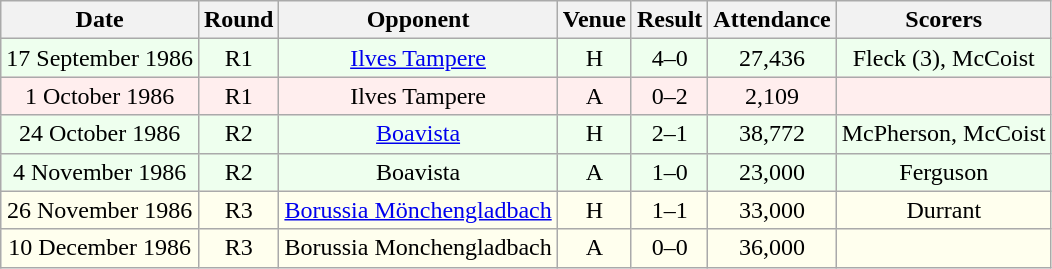<table class="wikitable sortable" style="font-size:100%; text-align:center">
<tr>
<th>Date</th>
<th>Round</th>
<th>Opponent</th>
<th>Venue</th>
<th>Result</th>
<th>Attendance</th>
<th>Scorers</th>
</tr>
<tr bgcolor = "#EEFFEE">
<td>17 September 1986</td>
<td>R1</td>
<td> <a href='#'>Ilves Tampere</a></td>
<td>H</td>
<td>4–0</td>
<td>27,436</td>
<td>Fleck (3), McCoist</td>
</tr>
<tr bgcolor = "#FFEEEE">
<td>1 October 1986</td>
<td>R1</td>
<td> Ilves Tampere</td>
<td>A</td>
<td>0–2</td>
<td>2,109</td>
<td></td>
</tr>
<tr bgcolor = "#EEFFEE">
<td>24 October 1986</td>
<td>R2</td>
<td> <a href='#'>Boavista</a></td>
<td>H</td>
<td>2–1</td>
<td>38,772</td>
<td>McPherson, McCoist</td>
</tr>
<tr bgcolor = "#EEFFEE">
<td>4 November 1986</td>
<td>R2</td>
<td> Boavista</td>
<td>A</td>
<td>1–0</td>
<td>23,000</td>
<td>Ferguson</td>
</tr>
<tr bgcolor = "#FFFFEE">
<td>26 November 1986</td>
<td>R3</td>
<td> <a href='#'>Borussia Mönchengladbach</a></td>
<td>H</td>
<td>1–1</td>
<td>33,000</td>
<td>Durrant</td>
</tr>
<tr bgcolor = "#FFFFEE">
<td>10 December 1986</td>
<td>R3</td>
<td> Borussia Monchengladbach</td>
<td>A</td>
<td>0–0</td>
<td>36,000</td>
<td></td>
</tr>
</table>
